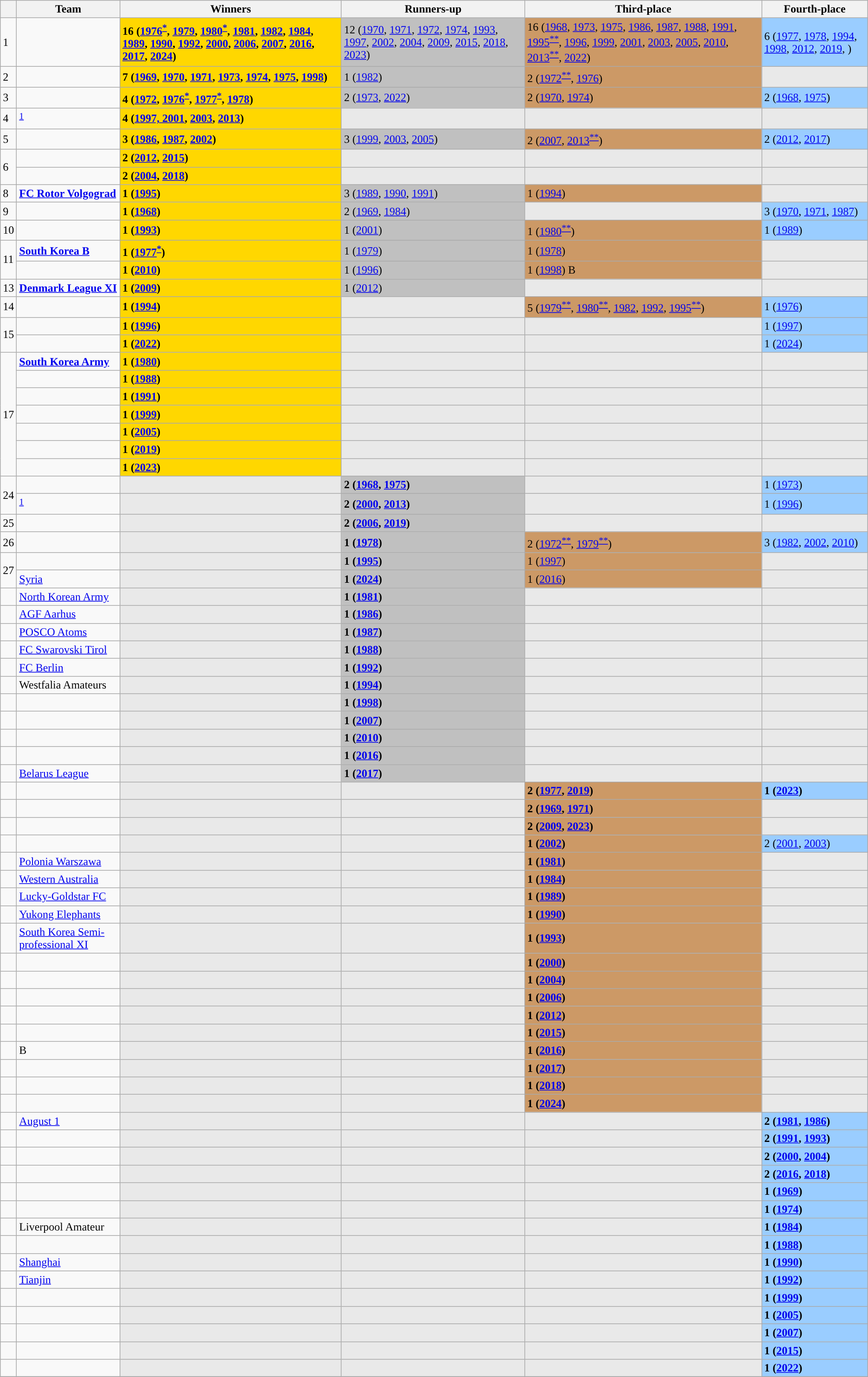<table class="wikitable sortable">
<tr>
<th></th>
<th>Team</th>
<th>Winners</th>
<th>Runners-up</th>
<th>Third-place</th>
<th>Fourth-place</th>
</tr>
<tr>
<td>1</td>
<td><strong></strong></td>
<td style="background:gold;"><strong>16 (<a href='#'>1976</a><sup><a href='#'>*</a></sup>, <a href='#'>1979</a>, <a href='#'>1980</a><sup><a href='#'>*</a></sup>, <a href='#'>1981</a>, <a href='#'>1982</a>, <a href='#'>1984</a>, <a href='#'>1989</a>, <a href='#'>1990</a>, <a href='#'>1992</a>, <a href='#'>2000</a>, <a href='#'>2006</a>, <a href='#'>2007</a>, <a href='#'>2016</a>, <a href='#'>2017</a>, <a href='#'>2024</a>)</strong></td>
<td style="background:silver;">12 (<a href='#'>1970</a>, <a href='#'>1971</a>, <a href='#'>1972</a>, <a href='#'>1974</a>, <a href='#'>1993</a>, <a href='#'>1997</a>, <a href='#'>2002</a>, <a href='#'>2004</a>, <a href='#'>2009</a>, <a href='#'>2015</a>, <a href='#'>2018</a>, <a href='#'>2023</a>)</td>
<td style="background:#c96;">16 (<a href='#'>1968</a>, <a href='#'>1973</a>, <a href='#'>1975</a>, <a href='#'>1986</a>, <a href='#'>1987</a>, <a href='#'>1988</a>, <a href='#'>1991</a>, <a href='#'>1995</a><sup><a href='#'>**</a></sup>, <a href='#'>1996</a>, <a href='#'>1999</a>, <a href='#'>2001</a>, <a href='#'>2003</a>, <a href='#'>2005</a>, <a href='#'>2010</a>, <a href='#'>2013</a><sup><a href='#'>**</a></sup>, <a href='#'>2022</a>)</td>
<td style="background:#9acdff;">6 (<a href='#'>1977</a>, <a href='#'>1978</a>, <a href='#'>1994</a>, <a href='#'>1998</a>, <a href='#'>2012</a>, <a href='#'>2019</a>, )</td>
</tr>
<tr>
<td>2</td>
<td><strong></strong></td>
<td style="background:gold;"><strong>7 (<a href='#'>1969</a>, <a href='#'>1970</a>, <a href='#'>1971</a>, <a href='#'>1973</a>, <a href='#'>1974</a>, <a href='#'>1975</a>, <a href='#'>1998</a>)</strong></td>
<td style="background:silver;">1 (<a href='#'>1982</a>)</td>
<td style="background:#c96;">2 (<a href='#'>1972</a><sup><a href='#'>**</a></sup>, <a href='#'>1976</a>)</td>
<td style="background:#e9e9e9;"></td>
</tr>
<tr>
<td>3</td>
<td><strong></strong></td>
<td style="background:gold;"><strong>4 (<a href='#'>1972</a>, <a href='#'>1976</a><sup><a href='#'>*</a></sup>, <a href='#'>1977</a><sup><a href='#'>*</a></sup>, <a href='#'>1978</a>)</strong></td>
<td style="background:silver;">2 (<a href='#'>1973</a>, <a href='#'>2022</a>)</td>
<td style="background:#c96;">2 (<a href='#'>1970</a>, <a href='#'>1974</a>)</td>
<td style="background:#9acdff;">2 (<a href='#'>1968</a>, <a href='#'>1975</a>)</td>
</tr>
<tr>
<td>4</td>
<td><strong></strong><sup><a href='#'>1</a></sup></td>
<td style="background:gold;"><strong>4 (<a href='#'>1997, 2001</a>, <a href='#'>2003</a>, <a href='#'>2013</a>)</strong></td>
<td style="background:#e9e9e9;"></td>
<td style="background:#e9e9e9;"></td>
<td style="background:#e9e9e9;"></td>
</tr>
<tr>
<td>5</td>
<td><strong></strong></td>
<td style="background:gold;"><strong>3 (<a href='#'>1986</a>, <a href='#'>1987</a>, <a href='#'>2002</a>)</strong></td>
<td style="background:silver;">3 (<a href='#'>1999</a>, <a href='#'>2003</a>, <a href='#'>2005</a>)</td>
<td style="background:#c96;">2 (<a href='#'>2007</a>, <a href='#'>2013</a><sup><a href='#'>**</a></sup>)</td>
<td style="background:#9acdff;">2 (<a href='#'>2012</a>, <a href='#'>2017</a>)</td>
</tr>
<tr>
<td rowspan=2>6</td>
<td><strong></strong></td>
<td style="background:gold;"><strong>2 (<a href='#'>2012</a>, <a href='#'>2015</a>)</strong></td>
<td style="background:#e9e9e9;"></td>
<td style="background:#e9e9e9;"></td>
<td style="background:#e9e9e9;"></td>
</tr>
<tr>
<td><strong></strong></td>
<td style="background:gold;"><strong>2 (<a href='#'>2004</a>, <a href='#'>2018</a>)</strong></td>
<td style="background:#e9e9e9;"></td>
<td style="background:#e9e9e9;"></td>
<td style="background:#e9e9e9;"></td>
</tr>
<tr>
<td>8</td>
<td><strong>  <a href='#'>FC Rotor Volgograd</a></strong></td>
<td style="background:gold;"><strong>1 (<a href='#'>1995</a>)</strong></td>
<td style="background:silver;">3 (<a href='#'>1989</a>, <a href='#'>1990</a>, <a href='#'>1991</a>)</td>
<td style="background:#c96;">1 (<a href='#'>1994</a>)</td>
<td style="background:#e9e9e9;"></td>
</tr>
<tr>
<td>9</td>
<td><strong></strong></td>
<td style="background:gold;"><strong>1 (<a href='#'>1968</a>)</strong></td>
<td style="background:silver;">2 (<a href='#'>1969</a>, <a href='#'>1984</a>)</td>
<td style="background:#e9e9e9;"></td>
<td style="background:#9acdff;">3 (<a href='#'>1970</a>, <a href='#'>1971</a>, <a href='#'>1987</a>)</td>
</tr>
<tr>
<td>10</td>
<td><strong></strong></td>
<td style="background:gold;"><strong>1 (<a href='#'>1993</a>)</strong></td>
<td style="background:silver;">1 (<a href='#'>2001</a>)</td>
<td style="background:#c96;">1 (<a href='#'>1980</a><sup><a href='#'>**</a></sup>)</td>
<td style="background:#9acdff;">1 (<a href='#'>1989</a>)</td>
</tr>
<tr>
<td rowspan=2>11</td>
<td><strong> <a href='#'>South Korea B</a></strong></td>
<td style="background:gold;"><strong>1 (<a href='#'>1977</a><sup><a href='#'>*</a></sup>)</strong></td>
<td style="background:silver;">1 (<a href='#'>1979</a>)</td>
<td style="background:#c96;">1 (<a href='#'>1978</a>)</td>
<td style="background:#e9e9e9;"></td>
</tr>
<tr>
<td><strong></strong></td>
<td style="background:gold;"><strong>1 (<a href='#'>2010</a>)</strong></td>
<td style="background:silver;">1 (<a href='#'>1996</a>)</td>
<td style="background:#c96;">1 (<a href='#'>1998</a>) B</td>
<td style="background:#e9e9e9;"></td>
</tr>
<tr>
<td>13</td>
<td><strong> <a href='#'>Denmark League XI</a></strong></td>
<td style="background:gold;"><strong>1 (<a href='#'>2009</a>)</strong></td>
<td style="background:silver;">1 (<a href='#'>2012</a>)</td>
<td style="background:#e9e9e9;"></td>
<td style="background:#e9e9e9;"></td>
</tr>
<tr>
<td>14</td>
<td><strong></strong></td>
<td style="background:gold;"><strong>1 (<a href='#'>1994</a>)</strong></td>
<td style="background:#e9e9e9;"></td>
<td style="background:#c96;">5 (<a href='#'>1979</a><sup><a href='#'>**</a></sup>, <a href='#'>1980</a><sup><a href='#'>**</a></sup>, <a href='#'>1982</a>, <a href='#'>1992</a>, <a href='#'>1995</a><sup><a href='#'>**</a></sup>)</td>
<td style="background:#9acdff;">1 (<a href='#'>1976</a>)</td>
</tr>
<tr>
<td rowspan=2>15</td>
<td><strong></strong></td>
<td style="background:gold;"><strong>1 (<a href='#'>1996</a>)</strong></td>
<td style="background:#e9e9e9;"></td>
<td style="background:#e9e9e9;"></td>
<td style="background:#9acdff;">1 (<a href='#'>1997</a>)</td>
</tr>
<tr>
<td><strong></strong></td>
<td style="background:gold;"><strong>1 (<a href='#'>2022</a>)</strong></td>
<td style="background:#e9e9e9;"></td>
<td style="background:#e9e9e9;"></td>
<td style="background:#9acdff;">1 (<a href='#'>2024</a>)</td>
</tr>
<tr>
<td rowspan=7>17</td>
<td><strong> <a href='#'>South Korea Army</a></strong></td>
<td style="background:gold;"><strong>1 (<a href='#'>1980</a>)</strong></td>
<td style="background:#e9e9e9;"></td>
<td style="background:#e9e9e9;"></td>
<td style="background:#e9e9e9;"></td>
</tr>
<tr>
<td><strong></strong></td>
<td style="background:gold;"><strong>1 (<a href='#'>1988</a>)</strong></td>
<td style="background:#e9e9e9;"></td>
<td style="background:#e9e9e9;"></td>
<td style="background:#e9e9e9;"></td>
</tr>
<tr>
<td><strong></strong></td>
<td style="background:gold;"><strong>1 (<a href='#'>1991</a>)</strong></td>
<td style="background:#e9e9e9;"></td>
<td style="background:#e9e9e9;"></td>
<td style="background:#e9e9e9;"></td>
</tr>
<tr>
<td><strong></strong></td>
<td style="background:gold;"><strong>1 (<a href='#'>1999</a>)</strong></td>
<td style="background:#e9e9e9;"></td>
<td style="background:#e9e9e9;"></td>
<td style="background:#e9e9e9;"></td>
</tr>
<tr>
<td><strong></strong></td>
<td style="background:gold;"><strong>1 (<a href='#'>2005</a>)</strong></td>
<td style="background:#e9e9e9;"></td>
<td style="background:#e9e9e9;"></td>
<td style="background:#e9e9e9;"></td>
</tr>
<tr>
<td><strong></strong></td>
<td style="background:gold;"><strong>1 (<a href='#'>2019</a>)</strong></td>
<td style="background:#e9e9e9;"></td>
<td style="background:#e9e9e9;"></td>
<td style="background:#e9e9e9;"></td>
</tr>
<tr>
<td><strong></strong></td>
<td style="background:gold;"><strong>1 (<a href='#'>2023</a>)</strong></td>
<td style="background:#e9e9e9;"></td>
<td style="background:#e9e9e9;"></td>
<td style="background:#e9e9e9;"></td>
</tr>
<tr>
<td rowspan=2>24</td>
<td></td>
<td style="background:#e9e9e9;"></td>
<td style="background:silver;"><strong>2 (<a href='#'>1968</a>, <a href='#'>1975</a>)</strong></td>
<td style="background:#e9e9e9;"></td>
<td style="background:#9acdff;">1 (<a href='#'>1973</a>)</td>
</tr>
<tr>
<td><sup><a href='#'>1</a></sup></td>
<td style="background:#e9e9e9;"></td>
<td style="background:silver;"><strong>2 (<a href='#'>2000</a>, <a href='#'>2013</a>)</strong></td>
<td style="background:#e9e9e9;"></td>
<td style="background:#9acdff;">1 (<a href='#'>1996</a>)</td>
</tr>
<tr>
<td>25</td>
<td></td>
<td style="background:#e9e9e9;"></td>
<td style="background:silver;"><strong>2 (<a href='#'>2006</a>, <a href='#'>2019</a>)</strong></td>
<td style="background:#e9e9e9;"></td>
<td style="background:#e9e9e9;"></td>
</tr>
<tr>
<td>26</td>
<td></td>
<td style="background:#e9e9e9;"></td>
<td style="background:silver;"><strong>1 (<a href='#'>1978</a>)</strong></td>
<td style="background:#c96;">2 (<a href='#'>1972</a><sup><a href='#'>**</a></sup>, <a href='#'>1979</a><sup><a href='#'>**</a></sup>)</td>
<td style="background:#9acdff;">3 (<a href='#'>1982</a>, <a href='#'>2002</a>, <a href='#'>2010</a>)</td>
</tr>
<tr>
<td rowspan=2>27</td>
<td></td>
<td style="background:#e9e9e9;"></td>
<td style="background:silver;"><strong>1 (<a href='#'>1995</a>)</strong></td>
<td style="background:#c96;">1 (<a href='#'>1997</a>)</td>
<td style="background:#e9e9e9;"></td>
</tr>
<tr>
<td> <a href='#'>Syria</a></td>
<td style="background:#e9e9e9;"></td>
<td style="background:silver;"><strong>1 (<a href='#'>2024</a>)</strong></td>
<td style="background:#c96;">1 (<a href='#'>2016</a>)</td>
<td style="background:#e9e9e9;"></td>
</tr>
<tr>
<td></td>
<td> <a href='#'>North Korean Army</a></td>
<td style="background:#e9e9e9;"></td>
<td style="background:silver;"><strong>1 (<a href='#'>1981</a>)</strong></td>
<td style="background:#e9e9e9;"></td>
<td style="background:#e9e9e9;"></td>
</tr>
<tr>
<td></td>
<td> <a href='#'>AGF Aarhus</a></td>
<td style="background:#e9e9e9;"></td>
<td style="background:silver;"><strong>1 (<a href='#'>1986</a>)</strong></td>
<td style="background:#e9e9e9;"></td>
<td style="background:#e9e9e9;"></td>
</tr>
<tr>
<td></td>
<td> <a href='#'>POSCO Atoms</a></td>
<td style="background:#e9e9e9;"></td>
<td style="background:silver;"><strong>1 (<a href='#'>1987</a>)</strong></td>
<td style="background:#e9e9e9;"></td>
<td style="background:#e9e9e9;"></td>
</tr>
<tr>
<td></td>
<td> <a href='#'>FC Swarovski Tirol</a></td>
<td style="background:#e9e9e9;"></td>
<td style="background:silver;"><strong>1 (<a href='#'>1988</a>)</strong></td>
<td style="background:#e9e9e9;"></td>
<td style="background:#e9e9e9;"></td>
</tr>
<tr>
<td></td>
<td> <a href='#'>FC Berlin</a></td>
<td style="background:#e9e9e9;"></td>
<td style="background:silver;"><strong>1 (<a href='#'>1992</a>)</strong></td>
<td style="background:#e9e9e9;"></td>
<td style="background:#e9e9e9;"></td>
</tr>
<tr>
<td></td>
<td> Westfalia Amateurs</td>
<td style="background:#e9e9e9;"></td>
<td style="background:silver;"><strong>1 (<a href='#'>1994</a>)</strong></td>
<td style="background:#e9e9e9;"></td>
<td style="background:#e9e9e9;"></td>
</tr>
<tr>
<td></td>
<td></td>
<td style="background:#e9e9e9;"></td>
<td style="background:silver;"><strong>1 (<a href='#'>1998</a>)</strong></td>
<td style="background:#e9e9e9;"></td>
<td style="background:#e9e9e9;"></td>
</tr>
<tr>
<td></td>
<td></td>
<td style="background:#e9e9e9;"></td>
<td style="background:silver;"><strong>1 (<a href='#'>2007</a>)</strong></td>
<td style="background:#e9e9e9;"></td>
<td style="background:#e9e9e9;"></td>
</tr>
<tr>
<td></td>
<td></td>
<td style="background:#e9e9e9;"></td>
<td style="background:silver;"><strong>1 (<a href='#'>2010</a>)</strong></td>
<td style="background:#e9e9e9;"></td>
<td style="background:#e9e9e9;"></td>
</tr>
<tr>
<td></td>
<td></td>
<td style="background:#e9e9e9;"></td>
<td style="background:silver;"><strong>1 (<a href='#'>2016</a>)</strong></td>
<td style="background:#e9e9e9;"></td>
<td style="background:#e9e9e9;"></td>
</tr>
<tr>
<td></td>
<td> <a href='#'>Belarus League</a></td>
<td style="background:#e9e9e9;"></td>
<td style="background:silver;"><strong>1 (<a href='#'>2017</a>)</strong></td>
<td style="background:#e9e9e9;"></td>
<td style="background:#e9e9e9;"></td>
</tr>
<tr>
<td></td>
<td></td>
<td style="background:#e9e9e9;"></td>
<td style="background:#e9e9e9;"></td>
<td style="background:#c96;"><strong>2 (<a href='#'>1977</a>, <a href='#'>2019</a>)</strong></td>
<td style="background:#9acdff;"><strong>1 (<a href='#'>2023</a>)</strong></td>
</tr>
<tr>
<td></td>
<td></td>
<td style="background:#e9e9e9;"></td>
<td style="background:#e9e9e9;"></td>
<td style="background:#c96;"><strong>2 (<a href='#'>1969</a>, <a href='#'>1971</a>)</strong></td>
<td style="background:#e9e9e9;"></td>
</tr>
<tr>
<td></td>
<td></td>
<td style="background:#e9e9e9;"></td>
<td style="background:#e9e9e9;"></td>
<td style="background:#c96;"><strong>2 (<a href='#'>2009</a>, <a href='#'>2023</a>)</strong></td>
<td style="background:#e9e9e9;"></td>
</tr>
<tr>
<td></td>
<td></td>
<td style="background:#e9e9e9;"></td>
<td style="background:#e9e9e9;"></td>
<td style="background:#c96;"><strong>1 (<a href='#'>2002</a>)</strong></td>
<td style="background:#9acdff;">2 (<a href='#'>2001</a>, <a href='#'>2003</a>)</td>
</tr>
<tr>
<td></td>
<td> <a href='#'>Polonia Warszawa</a></td>
<td style="background:#e9e9e9;"></td>
<td style="background:#e9e9e9;"></td>
<td style="background:#c96;"><strong>1 (<a href='#'>1981</a>)</strong></td>
<td style="background:#e9e9e9;"></td>
</tr>
<tr>
<td></td>
<td> <a href='#'>Western Australia</a></td>
<td style="background:#e9e9e9;"></td>
<td style="background:#e9e9e9;"></td>
<td style="background:#c96;"><strong>1 (<a href='#'>1984</a>)</strong></td>
<td style="background:#e9e9e9;"></td>
</tr>
<tr>
<td></td>
<td> <a href='#'>Lucky-Goldstar FC</a></td>
<td style="background:#e9e9e9;"></td>
<td style="background:#e9e9e9;"></td>
<td style="background:#c96;"><strong>1 (<a href='#'>1989</a>)</strong></td>
<td style="background:#e9e9e9;"></td>
</tr>
<tr>
<td></td>
<td>  <a href='#'>Yukong Elephants</a></td>
<td style="background:#e9e9e9;"></td>
<td style="background:#e9e9e9;"></td>
<td style="background:#c96;"><strong>1 (<a href='#'>1990</a>)</strong></td>
<td style="background:#e9e9e9;"></td>
</tr>
<tr>
<td></td>
<td>  <a href='#'>South Korea Semi-professional XI</a></td>
<td style="background:#e9e9e9;"></td>
<td style="background:#e9e9e9;"></td>
<td style="background:#c96;"><strong>1 (<a href='#'>1993</a>)</strong></td>
<td style="background:#e9e9e9;"></td>
</tr>
<tr>
<td></td>
<td></td>
<td style="background:#e9e9e9;"></td>
<td style="background:#e9e9e9;"></td>
<td style="background:#c96;"><strong>1 (<a href='#'>2000</a>)</strong></td>
<td style="background:#e9e9e9;"></td>
</tr>
<tr>
<td></td>
<td></td>
<td style="background:#e9e9e9;"></td>
<td style="background:#e9e9e9;"></td>
<td style="background:#c96;"><strong>1 (<a href='#'>2004</a>)</strong></td>
<td style="background:#e9e9e9;"></td>
</tr>
<tr>
<td></td>
<td></td>
<td style="background:#e9e9e9;"></td>
<td style="background:#e9e9e9;"></td>
<td style="background:#c96;"><strong>1 (<a href='#'>2006</a>)</strong></td>
<td style="background:#e9e9e9;"></td>
</tr>
<tr>
<td></td>
<td></td>
<td style="background:#e9e9e9;"></td>
<td style="background:#e9e9e9;"></td>
<td style="background:#c96;"><strong>1 (<a href='#'>2012</a>)</strong></td>
<td style="background:#e9e9e9;"></td>
</tr>
<tr>
<td></td>
<td></td>
<td style="background:#e9e9e9;"></td>
<td style="background:#e9e9e9;"></td>
<td style="background:#c96;"><strong>1 (<a href='#'>2015</a>)</strong></td>
<td style="background:#e9e9e9;"></td>
</tr>
<tr>
<td></td>
<td> B</td>
<td style="background:#e9e9e9;"></td>
<td style="background:#e9e9e9;"></td>
<td style="background:#c96;"><strong>1 (<a href='#'>2016</a>)</strong></td>
<td style="background:#e9e9e9;"></td>
</tr>
<tr>
<td></td>
<td></td>
<td style="background:#e9e9e9;"></td>
<td style="background:#e9e9e9;"></td>
<td style="background:#c96;"><strong>1 (<a href='#'>2017</a>)</strong></td>
<td style="background:#e9e9e9;"></td>
</tr>
<tr>
<td></td>
<td></td>
<td style="background:#e9e9e9;"></td>
<td style="background:#e9e9e9;"></td>
<td style="background:#c96;"><strong>1 (<a href='#'>2018</a>)</strong></td>
<td style="background:#e9e9e9;"></td>
</tr>
<tr>
<td></td>
<td></td>
<td style="background:#e9e9e9;"></td>
<td style="background:#e9e9e9;"></td>
<td style="background:#c96;"><strong>1 (<a href='#'>2024</a>)</strong></td>
<td style="background:#e9e9e9;"></td>
</tr>
<tr>
<td></td>
<td> <a href='#'>August 1</a></td>
<td style="background:#e9e9e9;"></td>
<td style="background:#e9e9e9;"></td>
<td style="background:#e9e9e9;"></td>
<td style="background:#9acdff;"><strong>2 (<a href='#'>1981</a>, <a href='#'>1986</a>)</strong></td>
</tr>
<tr>
<td></td>
<td></td>
<td style="background:#e9e9e9;"></td>
<td style="background:#e9e9e9;"></td>
<td style="background:#e9e9e9;"></td>
<td style="background:#9acdff;"><strong>2 (<a href='#'>1991</a>, <a href='#'>1993</a>)</strong></td>
</tr>
<tr>
<td></td>
<td></td>
<td style="background:#e9e9e9;"></td>
<td style="background:#e9e9e9;"></td>
<td style="background:#e9e9e9;"></td>
<td style="background:#9acdff;"><strong>2 (<a href='#'>2000</a>, <a href='#'>2004</a>)</strong></td>
</tr>
<tr>
<td></td>
<td></td>
<td style="background:#e9e9e9;"></td>
<td style="background:#e9e9e9;"></td>
<td style="background:#e9e9e9;"></td>
<td style="background:#9acdff;"><strong>2 (<a href='#'>2016</a>, <a href='#'>2018</a>)</strong></td>
</tr>
<tr>
<td></td>
<td></td>
<td style="background:#e9e9e9;"></td>
<td style="background:#e9e9e9;"></td>
<td style="background:#e9e9e9;"></td>
<td style="background:#9acdff;"><strong>1 (<a href='#'>1969</a>)</strong></td>
</tr>
<tr>
<td></td>
<td></td>
<td style="background:#e9e9e9;"></td>
<td style="background:#e9e9e9;"></td>
<td style="background:#e9e9e9;"></td>
<td style="background:#9acdff;"><strong>1 (<a href='#'>1974</a>)</strong></td>
</tr>
<tr>
<td></td>
<td> Liverpool Amateur</td>
<td style="background:#e9e9e9;"></td>
<td style="background:#e9e9e9;"></td>
<td style="background:#e9e9e9;"></td>
<td style="background:#9acdff;"><strong>1 (<a href='#'>1984</a>)</strong></td>
</tr>
<tr>
<td></td>
<td></td>
<td style="background:#e9e9e9;"></td>
<td style="background:#e9e9e9;"></td>
<td style="background:#e9e9e9;"></td>
<td style="background:#9acdff;"><strong>1 (<a href='#'>1988</a>)</strong></td>
</tr>
<tr>
<td></td>
<td> <a href='#'>Shanghai</a></td>
<td style="background:#e9e9e9;"></td>
<td style="background:#e9e9e9;"></td>
<td style="background:#e9e9e9;"></td>
<td style="background:#9acdff;"><strong>1 (<a href='#'>1990</a>)</strong></td>
</tr>
<tr>
<td></td>
<td> <a href='#'>Tianjin</a></td>
<td style="background:#e9e9e9;"></td>
<td style="background:#e9e9e9;"></td>
<td style="background:#e9e9e9;"></td>
<td style="background:#9acdff;"><strong>1 (<a href='#'>1992</a>)</strong></td>
</tr>
<tr>
<td></td>
<td></td>
<td style="background:#e9e9e9;"></td>
<td style="background:#e9e9e9;"></td>
<td style="background:#e9e9e9;"></td>
<td style="background:#9acdff;"><strong>1 (<a href='#'>1999</a>)</strong></td>
</tr>
<tr>
<td></td>
<td></td>
<td style="background:#e9e9e9;"></td>
<td style="background:#e9e9e9;"></td>
<td style="background:#e9e9e9;"></td>
<td style="background:#9acdff;"><strong>1 (<a href='#'>2005</a>)</strong></td>
</tr>
<tr>
<td></td>
<td></td>
<td style="background:#e9e9e9;"></td>
<td style="background:#e9e9e9;"></td>
<td style="background:#e9e9e9;"></td>
<td style="background:#9acdff;"><strong>1 (<a href='#'>2007</a>)</strong></td>
</tr>
<tr>
<td></td>
<td></td>
<td style="background:#e9e9e9;"></td>
<td style="background:#e9e9e9;"></td>
<td style="background:#e9e9e9;"></td>
<td style="background:#9acdff;"><strong>1 (<a href='#'>2015</a>)</strong></td>
</tr>
<tr>
<td></td>
<td></td>
<td style="background:#e9e9e9;"></td>
<td style="background:#e9e9e9;"></td>
<td style="background:#e9e9e9;"></td>
<td style="background:#9acdff;"><strong>1 (<a href='#'>2022</a>)</strong></td>
</tr>
<tr>
</tr>
</table>
